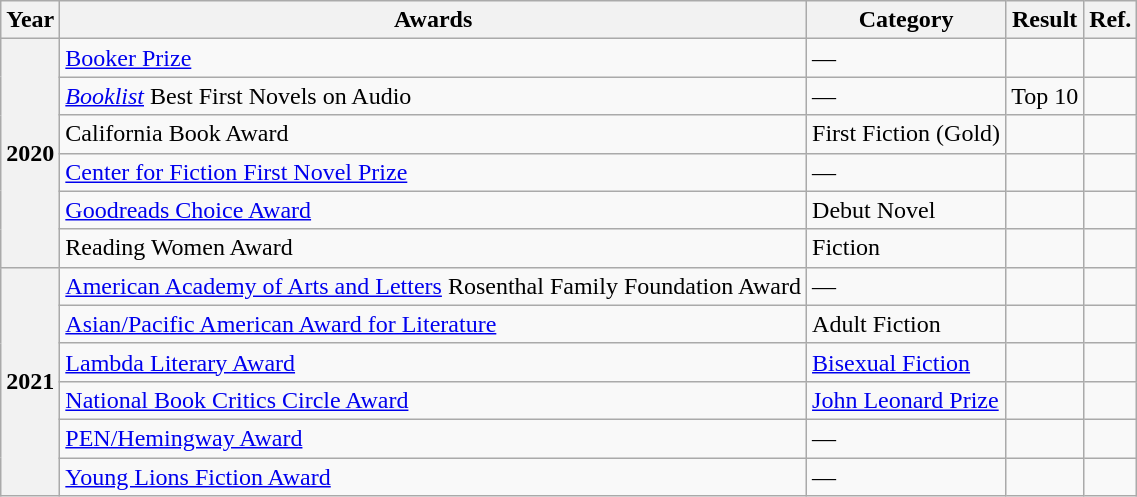<table class="wikitable sortable">
<tr>
<th>Year</th>
<th>Awards</th>
<th>Category</th>
<th>Result</th>
<th>Ref.</th>
</tr>
<tr>
<th rowspan="6">2020</th>
<td><a href='#'>Booker Prize</a></td>
<td>—</td>
<td></td>
<td></td>
</tr>
<tr>
<td><em><a href='#'>Booklist</a></em> Best First Novels on Audio</td>
<td>—</td>
<td>Top 10</td>
<td></td>
</tr>
<tr>
<td>California Book Award</td>
<td>First Fiction (Gold)</td>
<td></td>
<td></td>
</tr>
<tr>
<td><a href='#'>Center for Fiction First Novel Prize</a></td>
<td>—</td>
<td></td>
<td></td>
</tr>
<tr>
<td><a href='#'>Goodreads Choice Award</a></td>
<td>Debut Novel</td>
<td></td>
<td></td>
</tr>
<tr>
<td>Reading Women Award</td>
<td>Fiction</td>
<td></td>
<td></td>
</tr>
<tr>
<th rowspan="6">2021</th>
<td><a href='#'>American Academy of Arts and Letters</a> Rosenthal Family Foundation Award</td>
<td>—</td>
<td></td>
<td></td>
</tr>
<tr>
<td><a href='#'>Asian/Pacific American Award for Literature</a></td>
<td>Adult Fiction</td>
<td></td>
<td></td>
</tr>
<tr>
<td><a href='#'>Lambda Literary Award</a></td>
<td><a href='#'>Bisexual Fiction</a></td>
<td></td>
<td></td>
</tr>
<tr>
<td><a href='#'>National Book Critics Circle Award</a></td>
<td><a href='#'>John Leonard Prize</a></td>
<td></td>
<td></td>
</tr>
<tr>
<td><a href='#'>PEN/Hemingway Award</a></td>
<td>—</td>
<td></td>
<td></td>
</tr>
<tr>
<td><a href='#'>Young Lions Fiction Award</a></td>
<td>—</td>
<td></td>
<td></td>
</tr>
</table>
